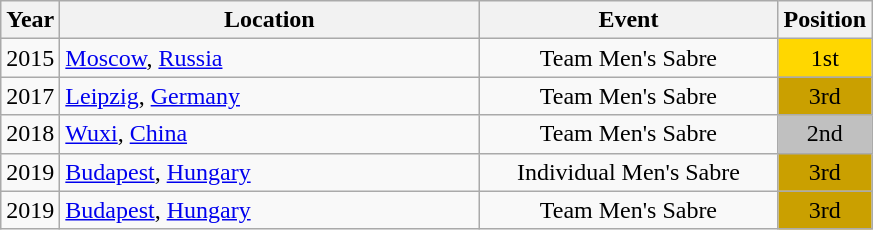<table class="wikitable" style="text-align:center;">
<tr>
<th>Year</th>
<th style="width:17em">Location</th>
<th style="width:12em">Event</th>
<th>Position</th>
</tr>
<tr>
<td>2015</td>
<td rowspan="1" align="left"> <a href='#'>Moscow</a>, <a href='#'>Russia</a></td>
<td>Team Men's Sabre</td>
<td bgcolor="gold">1st</td>
</tr>
<tr>
<td rowspan="1">2017</td>
<td rowspan="1" align="left"> <a href='#'>Leipzig</a>, <a href='#'>Germany</a></td>
<td>Team Men's Sabre</td>
<td bgcolor="caramel">3rd</td>
</tr>
<tr>
<td>2018</td>
<td rowspan="1" align="left"> <a href='#'>Wuxi</a>, <a href='#'>China</a></td>
<td>Team Men's Sabre</td>
<td bgcolor="silver">2nd</td>
</tr>
<tr>
<td>2019</td>
<td rowspan="1" align="left"> <a href='#'>Budapest</a>, <a href='#'>Hungary</a></td>
<td>Individual Men's Sabre</td>
<td bgcolor="caramel">3rd</td>
</tr>
<tr>
<td>2019</td>
<td rowspan="1" align="left"> <a href='#'>Budapest</a>, <a href='#'>Hungary</a></td>
<td>Team Men's Sabre</td>
<td bgcolor="caramel">3rd</td>
</tr>
</table>
